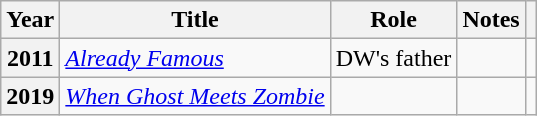<table class="wikitable sortable plainrowheaders">
<tr>
<th scope="col">Year</th>
<th scope="col">Title</th>
<th scope="col">Role</th>
<th scope="col" class="unsortable">Notes</th>
<th scope="col" class="unsortable"></th>
</tr>
<tr>
<th scope="row" rowspan="1">2011</th>
<td><em><a href='#'>Already Famous</a></em></td>
<td>DW's father</td>
<td></td>
<td></td>
</tr>
<tr>
<th scope="row" rowspan="1">2019</th>
<td><em><a href='#'>When Ghost Meets Zombie</a></em></td>
<td></td>
<td></td>
<td></td>
</tr>
</table>
